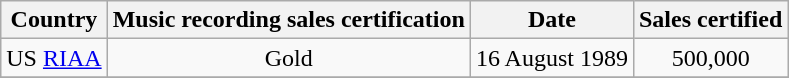<table Class = "wikitable">
<tr>
<th>Country</th>
<th>Music recording sales certification</th>
<th>Date</th>
<th>Sales certified</th>
</tr>
<tr>
<td>US <a href='#'>RIAA</a></td>
<td align = "center">Gold</td>
<td align = "center">16 August 1989</td>
<td align = "center">500,000</td>
</tr>
<tr>
</tr>
</table>
